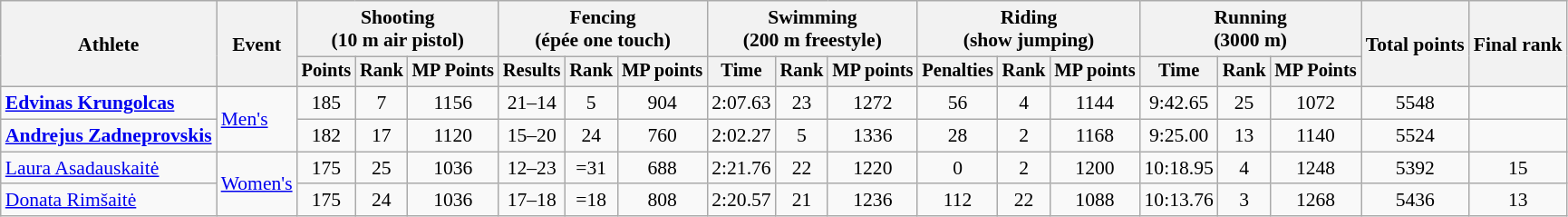<table class="wikitable" style="font-size:90%">
<tr>
<th rowspan="2">Athlete</th>
<th rowspan="2">Event</th>
<th colspan=3>Shooting<br><span>(10 m air pistol)</span></th>
<th colspan=3>Fencing<br><span>(épée one touch)</span></th>
<th colspan=3>Swimming<br><span>(200 m freestyle)</span></th>
<th colspan=3>Riding<br><span>(show jumping)</span></th>
<th colspan=3>Running<br><span>(3000 m)</span></th>
<th rowspan=2>Total points</th>
<th rowspan=2>Final rank</th>
</tr>
<tr style="font-size:95%">
<th>Points</th>
<th>Rank</th>
<th>MP Points</th>
<th>Results</th>
<th>Rank</th>
<th>MP points</th>
<th>Time</th>
<th>Rank</th>
<th>MP points</th>
<th>Penalties</th>
<th>Rank</th>
<th>MP points</th>
<th>Time</th>
<th>Rank</th>
<th>MP Points</th>
</tr>
<tr align=center>
<td align=left><strong><a href='#'>Edvinas Krungolcas</a></strong></td>
<td align=left rowspan=2><a href='#'>Men's</a></td>
<td>185</td>
<td>7</td>
<td>1156</td>
<td>21–14</td>
<td>5</td>
<td>904</td>
<td>2:07.63</td>
<td>23</td>
<td>1272</td>
<td>56</td>
<td>4</td>
<td>1144</td>
<td>9:42.65</td>
<td>25</td>
<td>1072</td>
<td>5548</td>
<td></td>
</tr>
<tr align=center>
<td align=left><strong><a href='#'>Andrejus Zadneprovskis</a></strong></td>
<td>182</td>
<td>17</td>
<td>1120</td>
<td>15–20</td>
<td>24</td>
<td>760</td>
<td>2:02.27</td>
<td>5</td>
<td>1336</td>
<td>28</td>
<td>2</td>
<td>1168</td>
<td>9:25.00</td>
<td>13</td>
<td>1140</td>
<td>5524</td>
<td></td>
</tr>
<tr align=center>
<td align=left><a href='#'>Laura Asadauskaitė</a></td>
<td align=left rowspan=2><a href='#'>Women's</a></td>
<td>175</td>
<td>25</td>
<td>1036</td>
<td>12–23</td>
<td>=31</td>
<td>688</td>
<td>2:21.76</td>
<td>22</td>
<td>1220</td>
<td>0</td>
<td>2</td>
<td>1200</td>
<td>10:18.95</td>
<td>4</td>
<td>1248</td>
<td>5392</td>
<td>15</td>
</tr>
<tr align=center>
<td align=left><a href='#'>Donata Rimšaitė</a></td>
<td>175</td>
<td>24</td>
<td>1036</td>
<td>17–18</td>
<td>=18</td>
<td>808</td>
<td>2:20.57</td>
<td>21</td>
<td>1236</td>
<td>112</td>
<td>22</td>
<td>1088</td>
<td>10:13.76</td>
<td>3</td>
<td>1268</td>
<td>5436</td>
<td>13</td>
</tr>
</table>
